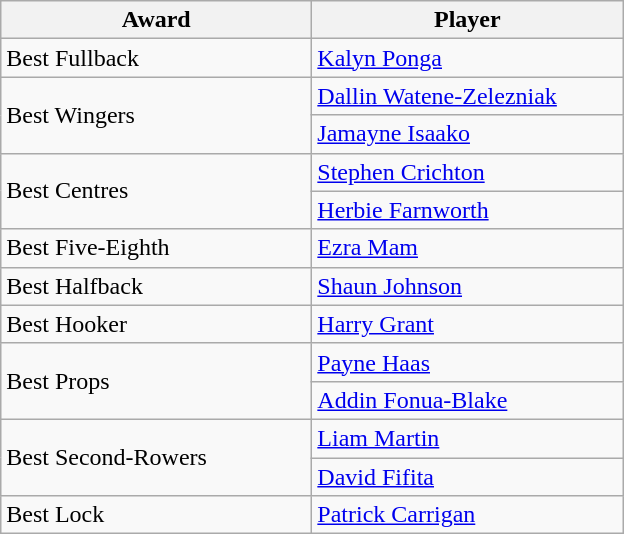<table class="wikitable">
<tr>
<th width="200">Award</th>
<th width="200">Player</th>
</tr>
<tr>
<td>Best Fullback</td>
<td> <a href='#'>Kalyn Ponga</a></td>
</tr>
<tr>
<td rowspan="2">Best Wingers</td>
<td> <a href='#'>Dallin Watene-Zelezniak</a></td>
</tr>
<tr>
<td> <a href='#'>Jamayne Isaako</a></td>
</tr>
<tr>
<td rowspan="2">Best Centres</td>
<td> <a href='#'>Stephen Crichton</a></td>
</tr>
<tr>
<td> <a href='#'>Herbie Farnworth</a></td>
</tr>
<tr>
<td>Best Five-Eighth</td>
<td> <a href='#'>Ezra Mam</a></td>
</tr>
<tr>
<td>Best Halfback</td>
<td> <a href='#'>Shaun Johnson</a></td>
</tr>
<tr>
<td>Best Hooker</td>
<td> <a href='#'>Harry Grant</a></td>
</tr>
<tr>
<td rowspan="2">Best Props</td>
<td> <a href='#'>Payne Haas</a></td>
</tr>
<tr>
<td> <a href='#'>Addin Fonua-Blake</a></td>
</tr>
<tr>
<td rowspan="2">Best Second-Rowers</td>
<td> <a href='#'>Liam Martin</a></td>
</tr>
<tr>
<td> <a href='#'>David Fifita</a></td>
</tr>
<tr>
<td>Best Lock</td>
<td> <a href='#'>Patrick Carrigan</a></td>
</tr>
</table>
